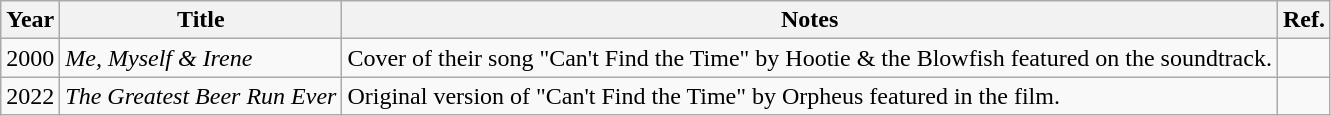<table class="wikitable plainrowheaders sortable">
<tr>
<th>Year</th>
<th>Title</th>
<th>Notes</th>
<th>Ref.</th>
</tr>
<tr>
<td>2000</td>
<td><em>Me, Myself & Irene</em></td>
<td>Cover of their song "Can't Find the Time" by Hootie & the Blowfish featured on the soundtrack.</td>
<td></td>
</tr>
<tr>
<td>2022</td>
<td><em>The Greatest Beer Run Ever</em></td>
<td>Original version of "Can't Find the Time" by Orpheus featured in the film.</td>
<td></td>
</tr>
</table>
